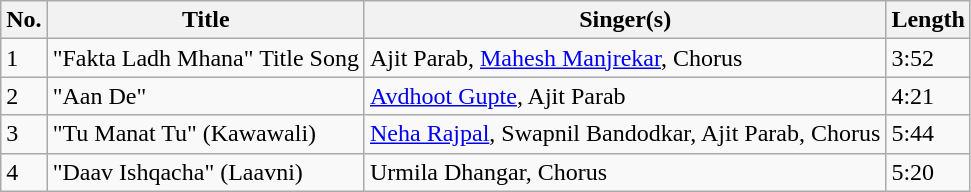<table class="wikitable">
<tr>
<th>No.</th>
<th>Title</th>
<th>Singer(s)</th>
<th>Length</th>
</tr>
<tr>
<td>1</td>
<td>"Fakta Ladh Mhana" Title Song</td>
<td>Ajit Parab, <a href='#'>Mahesh Manjrekar</a>, Chorus</td>
<td>3:52</td>
</tr>
<tr>
<td>2</td>
<td>"Aan De"</td>
<td><a href='#'>Avdhoot Gupte</a>, Ajit Parab</td>
<td>4:21</td>
</tr>
<tr>
<td>3</td>
<td>"Tu Manat Tu" (Kawawali)</td>
<td><a href='#'>Neha Rajpal</a>, Swapnil Bandodkar, Ajit Parab, Chorus</td>
<td>5:44</td>
</tr>
<tr>
<td>4</td>
<td>"Daav Ishqacha" (Laavni)</td>
<td>Urmila Dhangar, Chorus</td>
<td>5:20</td>
</tr>
</table>
